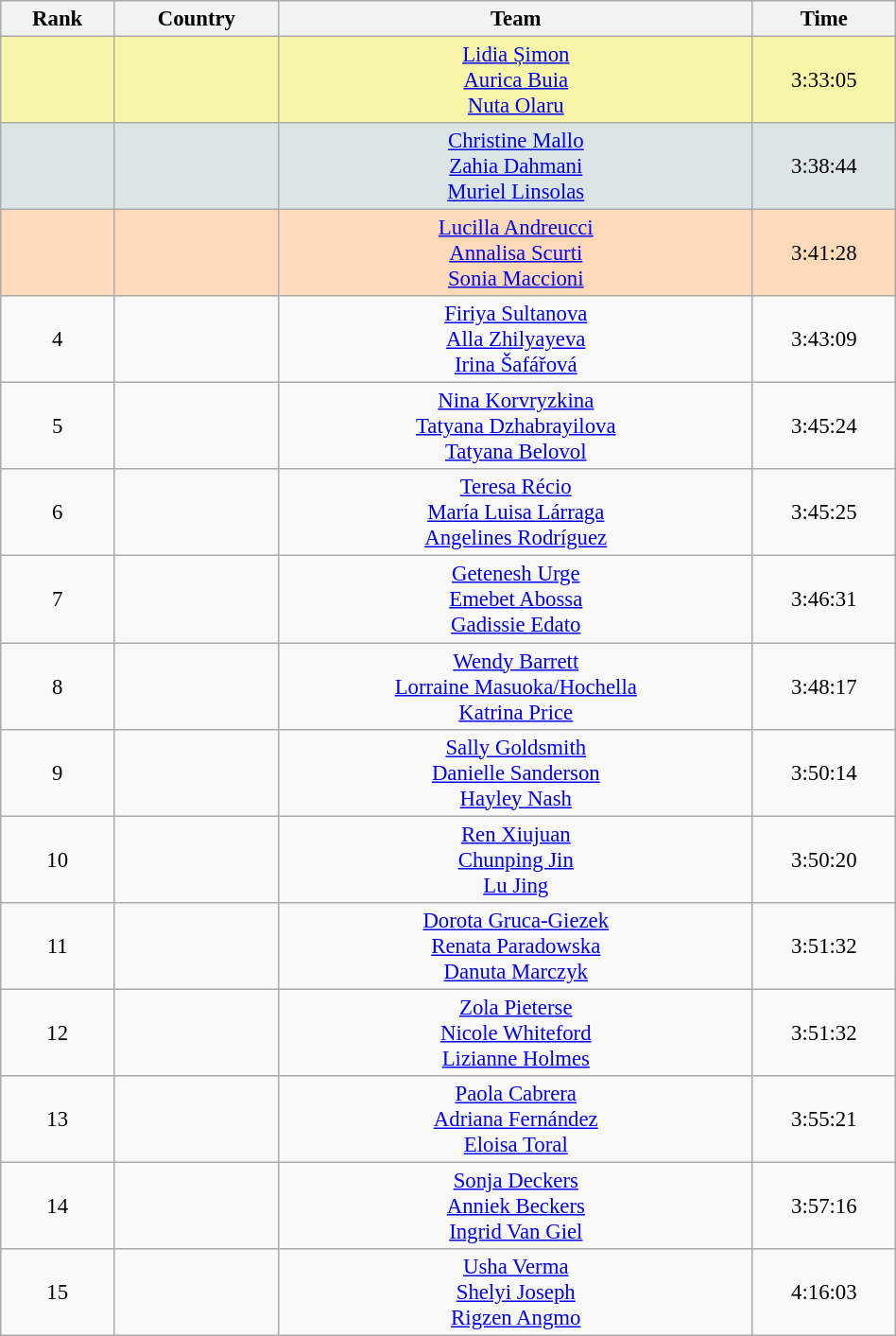<table class="wikitable sortable" style=" text-align:center; font-size:95%;" width="50%">
<tr>
<th>Rank</th>
<th>Country</th>
<th>Team</th>
<th>Time</th>
</tr>
<tr bgcolor="#F7F6A8">
<td align=center></td>
<td align=left></td>
<td><a href='#'>Lidia Șimon</a><br><a href='#'>Aurica Buia</a><br><a href='#'>Nuta Olaru</a></td>
<td>3:33:05</td>
</tr>
<tr bgcolor="#DCE5E5">
<td align=center></td>
<td align=left></td>
<td><a href='#'>Christine Mallo</a><br><a href='#'>Zahia Dahmani</a><br><a href='#'>Muriel Linsolas</a></td>
<td>3:38:44</td>
</tr>
<tr bgcolor="#FFDAB9">
<td align=center></td>
<td align=left></td>
<td><a href='#'>Lucilla Andreucci</a><br><a href='#'>Annalisa Scurti</a><br><a href='#'>Sonia Maccioni</a></td>
<td>3:41:28</td>
</tr>
<tr>
<td align=center>4</td>
<td align=left></td>
<td><a href='#'>Firiya Sultanova</a><br><a href='#'>Alla Zhilyayeva</a><br><a href='#'>Irina Šafářová</a></td>
<td>3:43:09</td>
</tr>
<tr>
<td align=center>5</td>
<td align=left></td>
<td><a href='#'>Nina Korvryzkina</a><br><a href='#'>Tatyana Dzhabrayilova</a><br><a href='#'>Tatyana Belovol</a></td>
<td>3:45:24</td>
</tr>
<tr>
<td align=center>6</td>
<td align=left></td>
<td><a href='#'>Teresa Récio</a><br><a href='#'>María Luisa Lárraga</a><br><a href='#'>Angelines Rodríguez</a></td>
<td>3:45:25</td>
</tr>
<tr>
<td align=center>7</td>
<td align=left></td>
<td><a href='#'>Getenesh Urge</a><br><a href='#'>Emebet Abossa</a><br><a href='#'>Gadissie Edato</a></td>
<td>3:46:31</td>
</tr>
<tr>
<td align=center>8</td>
<td align=left></td>
<td><a href='#'>Wendy Barrett</a><br><a href='#'>Lorraine Masuoka/Hochella</a><br><a href='#'>Katrina Price</a></td>
<td>3:48:17</td>
</tr>
<tr>
<td align=center>9</td>
<td align=left></td>
<td><a href='#'>Sally Goldsmith</a><br><a href='#'>Danielle Sanderson</a><br><a href='#'>Hayley Nash</a></td>
<td>3:50:14</td>
</tr>
<tr>
<td align=center>10</td>
<td align=left></td>
<td><a href='#'>Ren Xiujuan</a><br><a href='#'>Chunping Jin</a><br><a href='#'>Lu Jing</a></td>
<td>3:50:20</td>
</tr>
<tr>
<td align=center>11</td>
<td align=left></td>
<td><a href='#'>Dorota Gruca-Giezek</a><br><a href='#'>Renata Paradowska</a><br><a href='#'>Danuta Marczyk</a></td>
<td>3:51:32</td>
</tr>
<tr>
<td align=center>12</td>
<td align=left></td>
<td><a href='#'>Zola Pieterse</a><br><a href='#'>Nicole Whiteford</a><br><a href='#'>Lizianne Holmes</a></td>
<td>3:51:32</td>
</tr>
<tr>
<td align=center>13</td>
<td align=left></td>
<td><a href='#'>Paola Cabrera</a><br><a href='#'>Adriana Fernández</a><br><a href='#'>Eloisa Toral</a></td>
<td>3:55:21</td>
</tr>
<tr>
<td align=center>14</td>
<td align=left></td>
<td><a href='#'>Sonja Deckers</a><br><a href='#'>Anniek Beckers</a><br><a href='#'>Ingrid Van Giel</a></td>
<td>3:57:16</td>
</tr>
<tr>
<td align=center>15</td>
<td align=left></td>
<td><a href='#'>Usha Verma</a><br><a href='#'>Shelyi Joseph</a><br><a href='#'>Rigzen Angmo</a></td>
<td>4:16:03</td>
</tr>
</table>
